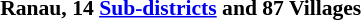<table id="toc" style="float: left; margin-right: 2em; width: 39%; font-size: 90%;" cellspacing="1">
<tr>
<th colspan="3"><strong>Ranau, 14 <a href='#'>Sub-districts</a> and 87 Villages</strong><br>












</th>
</tr>
</table>
